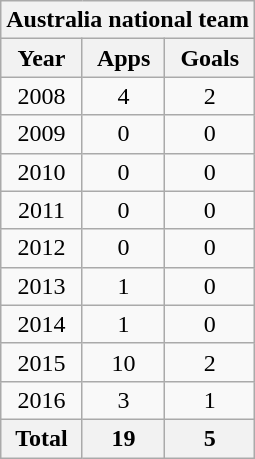<table class="wikitable" style="text-align:center">
<tr>
<th colspan=3>Australia national team</th>
</tr>
<tr>
<th>Year</th>
<th>Apps</th>
<th>Goals</th>
</tr>
<tr>
<td>2008</td>
<td>4</td>
<td>2</td>
</tr>
<tr>
<td>2009</td>
<td>0</td>
<td>0</td>
</tr>
<tr>
<td>2010</td>
<td>0</td>
<td>0</td>
</tr>
<tr>
<td>2011</td>
<td>0</td>
<td>0</td>
</tr>
<tr>
<td>2012</td>
<td>0</td>
<td>0</td>
</tr>
<tr>
<td>2013</td>
<td>1</td>
<td>0</td>
</tr>
<tr>
<td>2014</td>
<td>1</td>
<td>0</td>
</tr>
<tr>
<td>2015</td>
<td>10</td>
<td>2</td>
</tr>
<tr>
<td>2016</td>
<td>3</td>
<td>1</td>
</tr>
<tr>
<th>Total</th>
<th>19</th>
<th>5</th>
</tr>
</table>
